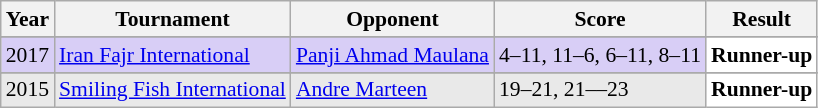<table class="sortable wikitable" style="font-size: 90%;">
<tr>
<th>Year</th>
<th>Tournament</th>
<th>Opponent</th>
<th>Score</th>
<th>Result</th>
</tr>
<tr>
</tr>
<tr style="background:#D8CEF6">
<td align="center">2017</td>
<td align="left"><a href='#'>Iran Fajr International</a></td>
<td align="left"> <a href='#'>Panji Ahmad Maulana</a></td>
<td align="left">4–11, 11–6, 6–11, 8–11</td>
<td style="text-align:left; background:white"> <strong>Runner-up</strong></td>
</tr>
<tr>
</tr>
<tr style="background:#E9E9E9">
<td align="center">2015</td>
<td align="left"><a href='#'>Smiling Fish International</a></td>
<td align="left"> <a href='#'>Andre Marteen</a></td>
<td align="left">19–21, 21––23</td>
<td style="text-align:left; background:white"> <strong>Runner-up</strong></td>
</tr>
</table>
